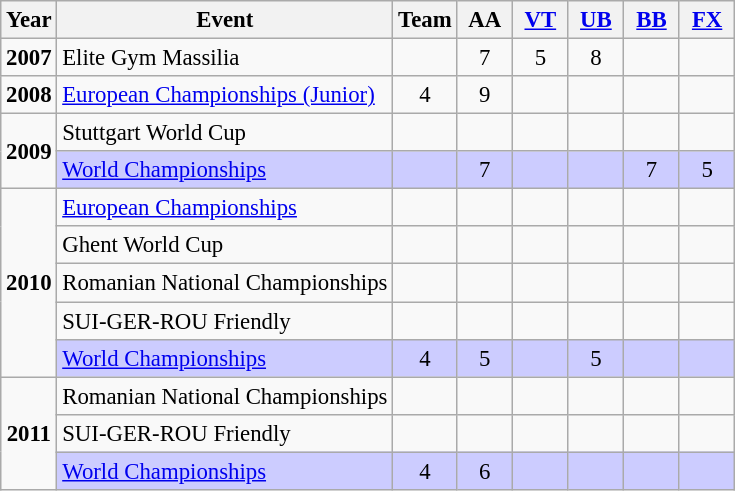<table class="wikitable" style="text-align:center; font-size: 95%;">
<tr>
<th>Year</th>
<th>Event</th>
<th style="width:30px;">Team</th>
<th style="width:30px;">AA</th>
<th style="width:30px;"><a href='#'>VT</a></th>
<th style="width:30px;"><a href='#'>UB</a></th>
<th style="width:30px;"><a href='#'>BB</a></th>
<th style="width:30px;"><a href='#'>FX</a></th>
</tr>
<tr>
<td rowspan="1"><strong>2007</strong></td>
<td align=left>Elite Gym Massilia</td>
<td></td>
<td>7</td>
<td>5</td>
<td>8</td>
<td></td>
<td></td>
</tr>
<tr>
<td rowspan="1"><strong>2008</strong></td>
<td align=left><a href='#'>European Championships (Junior)</a></td>
<td>4</td>
<td>9</td>
<td></td>
<td></td>
<td></td>
<td></td>
</tr>
<tr>
<td rowspan="2"><strong>2009</strong></td>
<td align=left>Stuttgart World Cup</td>
<td></td>
<td></td>
<td></td>
<td></td>
<td></td>
<td></td>
</tr>
<tr bgcolor=#CCCCFF>
<td align=left><a href='#'>World Championships</a></td>
<td></td>
<td>7</td>
<td></td>
<td></td>
<td>7</td>
<td>5</td>
</tr>
<tr>
<td rowspan="5"><strong>2010</strong></td>
<td align=left><a href='#'>European Championships</a></td>
<td></td>
<td></td>
<td></td>
<td></td>
<td></td>
<td></td>
</tr>
<tr>
<td align=left>Ghent World Cup</td>
<td></td>
<td></td>
<td></td>
<td></td>
<td></td>
<td></td>
</tr>
<tr>
<td align=left>Romanian National Championships</td>
<td></td>
<td></td>
<td></td>
<td></td>
<td></td>
<td></td>
</tr>
<tr>
<td align=left>SUI-GER-ROU Friendly</td>
<td></td>
<td></td>
<td></td>
<td></td>
<td></td>
<td></td>
</tr>
<tr bgcolor=#CCCCFF>
<td align=left><a href='#'>World Championships</a></td>
<td>4</td>
<td>5</td>
<td></td>
<td>5</td>
<td></td>
<td></td>
</tr>
<tr>
<td rowspan="3"><strong>2011</strong></td>
<td align=left>Romanian National Championships</td>
<td></td>
<td></td>
<td></td>
<td></td>
<td></td>
<td></td>
</tr>
<tr>
<td align=left>SUI-GER-ROU Friendly</td>
<td></td>
<td></td>
<td></td>
<td></td>
<td></td>
<td></td>
</tr>
<tr bgcolor=#CCCCFF>
<td align=left><a href='#'>World Championships</a></td>
<td>4</td>
<td>6</td>
<td></td>
<td></td>
<td></td>
<td></td>
</tr>
</table>
